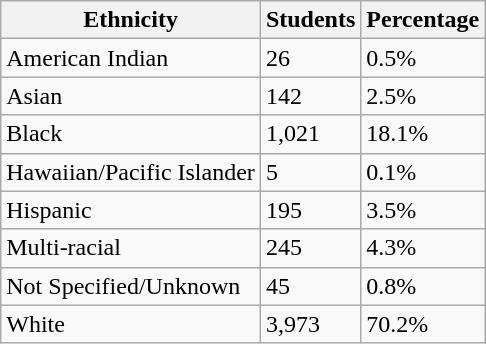<table class="wikitable sortable">
<tr>
<th>Ethnicity</th>
<th>Students</th>
<th>Percentage</th>
</tr>
<tr>
<td>American Indian</td>
<td>26</td>
<td>0.5%</td>
</tr>
<tr>
<td>Asian</td>
<td>142</td>
<td>2.5%</td>
</tr>
<tr>
<td>Black</td>
<td>1,021</td>
<td>18.1%</td>
</tr>
<tr>
<td>Hawaiian/Pacific Islander</td>
<td>5</td>
<td>0.1%</td>
</tr>
<tr>
<td>Hispanic</td>
<td>195</td>
<td>3.5%</td>
</tr>
<tr>
<td>Multi-racial</td>
<td>245</td>
<td>4.3%</td>
</tr>
<tr>
<td>Not Specified/Unknown</td>
<td>45</td>
<td>0.8%</td>
</tr>
<tr>
<td>White</td>
<td>3,973</td>
<td>70.2%</td>
</tr>
</table>
